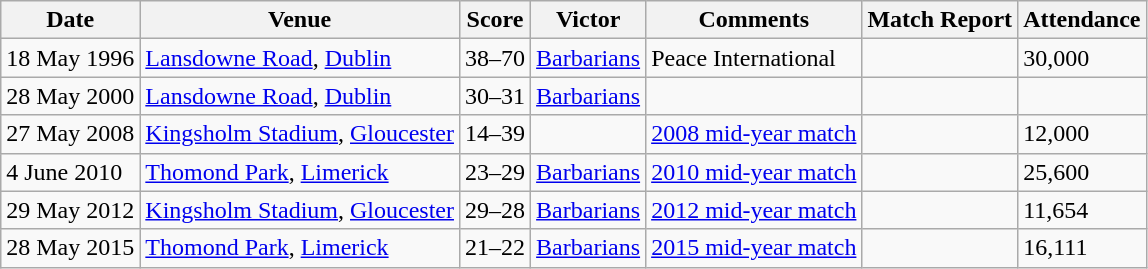<table class="wikitable">
<tr>
<th>Date</th>
<th>Venue</th>
<th>Score</th>
<th>Victor</th>
<th>Comments</th>
<th>Match Report</th>
<th>Attendance</th>
</tr>
<tr>
<td>18 May 1996</td>
<td><a href='#'>Lansdowne Road</a>, <a href='#'>Dublin</a></td>
<td align="center">38–70</td>
<td><a href='#'>Barbarians</a></td>
<td>Peace International</td>
<td></td>
<td>30,000</td>
</tr>
<tr>
<td>28 May 2000</td>
<td><a href='#'>Lansdowne Road</a>, <a href='#'>Dublin</a></td>
<td align="center">30–31</td>
<td><a href='#'>Barbarians</a></td>
<td></td>
<td></td>
<td></td>
</tr>
<tr>
<td>27 May 2008</td>
<td><a href='#'>Kingsholm Stadium</a>, <a href='#'>Gloucester</a></td>
<td align="center">14–39</td>
<td></td>
<td><a href='#'>2008 mid-year match</a></td>
<td></td>
<td>12,000</td>
</tr>
<tr>
<td>4 June 2010</td>
<td><a href='#'>Thomond Park</a>, <a href='#'>Limerick</a></td>
<td align="center">23–29</td>
<td><a href='#'>Barbarians</a></td>
<td><a href='#'>2010 mid-year match</a></td>
<td></td>
<td>25,600</td>
</tr>
<tr>
<td>29 May 2012</td>
<td><a href='#'>Kingsholm Stadium</a>, <a href='#'>Gloucester</a></td>
<td align="center">29–28</td>
<td><a href='#'>Barbarians</a></td>
<td><a href='#'>2012 mid-year match</a></td>
<td></td>
<td>11,654</td>
</tr>
<tr>
<td>28 May 2015</td>
<td><a href='#'>Thomond Park</a>, <a href='#'>Limerick</a></td>
<td align="center">21–22</td>
<td><a href='#'>Barbarians</a></td>
<td><a href='#'>2015 mid-year match</a></td>
<td></td>
<td>16,111</td>
</tr>
</table>
